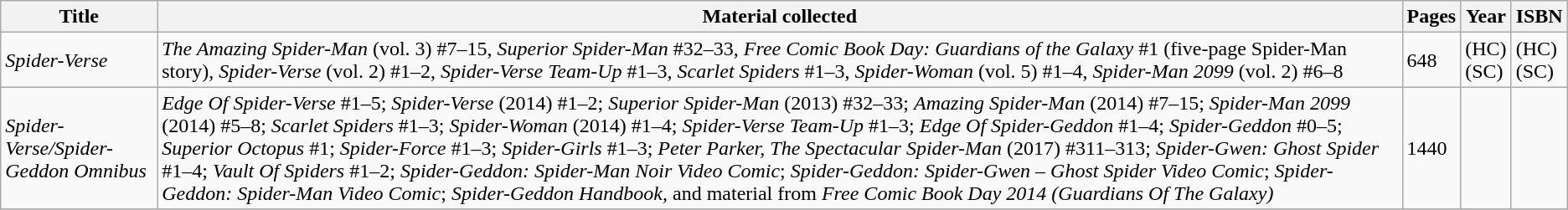<table class="wikitable sortable">
<tr>
<th>Title</th>
<th>Material collected</th>
<th>Pages</th>
<th>Year</th>
<th>ISBN</th>
</tr>
<tr>
<td><em>Spider-Verse</em></td>
<td><em>The Amazing Spider-Man</em> (vol. 3) #7–15, <em>Superior Spider-Man</em> #32–33, <em>Free Comic Book Day: Guardians of the Galaxy</em> #1 (five-page Spider-Man story), <em>Spider-Verse</em> (vol. 2) #1–2, <em>Spider-Verse Team-Up</em> #1–3, <em>Scarlet Spiders</em> #1–3, <em>Spider-Woman</em> (vol. 5) #1–4, <em>Spider-Man 2099</em> (vol. 2) #6–8</td>
<td>648</td>
<td> (HC)<br>  (SC)</td>
<td> (HC)<br> (SC)</td>
</tr>
<tr>
<td><em>Spider-Verse/Spider-Geddon Omnibus</em></td>
<td><em>Edge Of Spider-Verse</em> #1–5; <em>Spider-Verse</em> (2014) #1–2; <em>Superior Spider-Man</em> (2013) #32–33; <em>Amazing Spider-Man</em> (2014) #7–15; <em>Spider-Man 2099</em> (2014) #5–8; <em>Scarlet Spiders</em> #1–3; <em>Spider-Woman</em> (2014) #1–4; <em>Spider-Verse Team-Up</em> #1–3; <em>Edge Of Spider-Geddon</em> #1–4; <em>Spider-Geddon</em> #0–5; <em>Superior Octopus</em> #1; <em>Spider-Force</em> #1–3; <em>Spider-Girls</em> #1–3; <em>Peter Parker, The Spectacular Spider-Man</em> (2017) #311–313; <em>Spider-Gwen: Ghost Spider</em> #1–4; <em>Vault Of Spiders</em> #1–2; <em>Spider-Geddon: Spider-Man Noir Video Comic</em>; <em>Spider-Geddon: Spider-Gwen – Ghost Spider Video Comic</em>; <em>Spider-Geddon: Spider-Man Video Comic</em>; <em>Spider-Geddon Handbook,</em> and material from <em>Free Comic Book Day 2014 (Guardians Of The Galaxy)</em></td>
<td>1440</td>
<td></td>
<td></td>
</tr>
<tr>
</tr>
</table>
